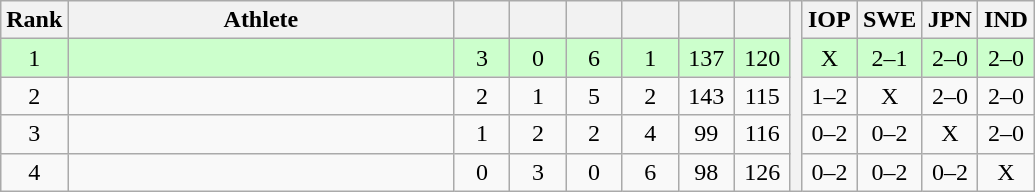<table class="wikitable" style="text-align:center">
<tr>
<th>Rank</th>
<th width=250>Athlete</th>
<th width=30></th>
<th width=30></th>
<th width=30></th>
<th width=30></th>
<th width=30></th>
<th width=30></th>
<th rowspan=5></th>
<th width=30>IOP</th>
<th width=30>SWE</th>
<th width=30>JPN</th>
<th width=30>IND</th>
</tr>
<tr style="background-color:#ccffcc;">
<td>1</td>
<td align=left></td>
<td>3</td>
<td>0</td>
<td>6</td>
<td>1</td>
<td>137</td>
<td>120</td>
<td>X</td>
<td>2–1</td>
<td>2–0</td>
<td>2–0</td>
</tr>
<tr>
<td>2</td>
<td align=left></td>
<td>2</td>
<td>1</td>
<td>5</td>
<td>2</td>
<td>143</td>
<td>115</td>
<td>1–2</td>
<td>X</td>
<td>2–0</td>
<td>2–0</td>
</tr>
<tr>
<td>3</td>
<td align=left></td>
<td>1</td>
<td>2</td>
<td>2</td>
<td>4</td>
<td>99</td>
<td>116</td>
<td>0–2</td>
<td>0–2</td>
<td>X</td>
<td>2–0</td>
</tr>
<tr>
<td>4</td>
<td align=left></td>
<td>0</td>
<td>3</td>
<td>0</td>
<td>6</td>
<td>98</td>
<td>126</td>
<td>0–2</td>
<td>0–2</td>
<td>0–2</td>
<td>X</td>
</tr>
</table>
